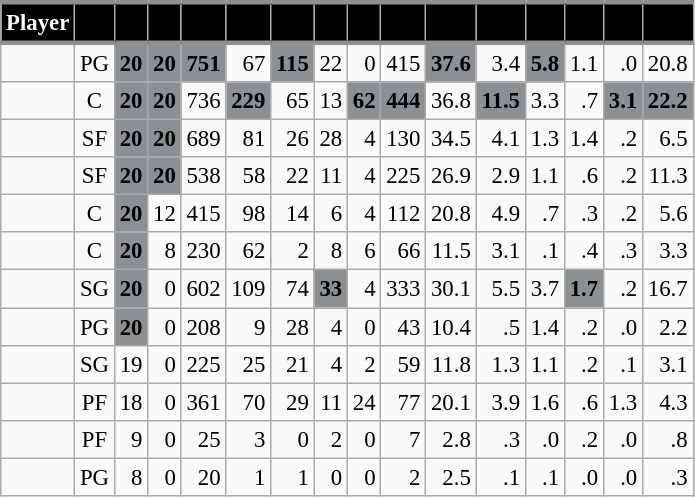<table class="wikitable sortable" style="font-size: 95%; text-align:right;">
<tr>
<th style="background:#010101; color:#FFFFFF; border-top:#8D9093 3px solid; border-bottom:#8D9093 3px solid;">Player</th>
<th style="background:#010101; color:#FFFFFF; border-top:#8D9093 3px solid; border-bottom:#8D9093 3px solid;"></th>
<th style="background:#010101; color:#FFFFFF; border-top:#8D9093 3px solid; border-bottom:#8D9093 3px solid;"></th>
<th style="background:#010101; color:#FFFFFF; border-top:#8D9093 3px solid; border-bottom:#8D9093 3px solid;"></th>
<th style="background:#010101; color:#FFFFFF; border-top:#8D9093 3px solid; border-bottom:#8D9093 3px solid;"></th>
<th style="background:#010101; color:#FFFFFF; border-top:#8D9093 3px solid; border-bottom:#8D9093 3px solid;"></th>
<th style="background:#010101; color:#FFFFFF; border-top:#8D9093 3px solid; border-bottom:#8D9093 3px solid;"></th>
<th style="background:#010101; color:#FFFFFF; border-top:#8D9093 3px solid; border-bottom:#8D9093 3px solid;"></th>
<th style="background:#010101; color:#FFFFFF; border-top:#8D9093 3px solid; border-bottom:#8D9093 3px solid;"></th>
<th style="background:#010101; color:#FFFFFF; border-top:#8D9093 3px solid; border-bottom:#8D9093 3px solid;"></th>
<th style="background:#010101; color:#FFFFFF; border-top:#8D9093 3px solid; border-bottom:#8D9093 3px solid;"></th>
<th style="background:#010101; color:#FFFFFF; border-top:#8D9093 3px solid; border-bottom:#8D9093 3px solid;"></th>
<th style="background:#010101; color:#FFFFFF; border-top:#8D9093 3px solid; border-bottom:#8D9093 3px solid;"></th>
<th style="background:#010101; color:#FFFFFF; border-top:#8D9093 3px solid; border-bottom:#8D9093 3px solid;"></th>
<th style="background:#010101; color:#FFFFFF; border-top:#8D9093 3px solid; border-bottom:#8D9093 3px solid;"></th>
<th style="background:#010101; color:#FFFFFF; border-top:#8D9093 3px solid; border-bottom:#8D9093 3px solid;"></th>
</tr>
<tr>
<td style="text-align:left;"></td>
<td style="text-align:center;">PG</td>
<td style="background:#8D9093; color:#010101;"><strong>20</strong></td>
<td style="background:#8D9093; color:#010101;"><strong>20</strong></td>
<td style="background:#8D9093; color:#010101;"><strong>751</strong></td>
<td>67</td>
<td style="background:#8D9093; color:#010101;"><strong>115</strong></td>
<td>22</td>
<td>0</td>
<td>415</td>
<td style="background:#8D9093; color:#010101;"><strong>37.6</strong></td>
<td>3.4</td>
<td style="background:#8D9093; color:#010101;"><strong>5.8</strong></td>
<td>1.1</td>
<td>.0</td>
<td>20.8</td>
</tr>
<tr>
<td style="text-align:left;"></td>
<td style="text-align:center;">C</td>
<td style="background:#8D9093; color:#010101;"><strong>20</strong></td>
<td style="background:#8D9093; color:#010101;"><strong>20</strong></td>
<td>736</td>
<td style="background:#8D9093; color:#010101;"><strong>229</strong></td>
<td>65</td>
<td>13</td>
<td style="background:#8D9093; color:#010101;"><strong>62</strong></td>
<td style="background:#8D9093; color:#010101;"><strong>444</strong></td>
<td>36.8</td>
<td style="background:#8D9093; color:#010101;"><strong>11.5</strong></td>
<td>3.3</td>
<td>.7</td>
<td style="background:#8D9093; color:#010101;"><strong>3.1</strong></td>
<td style="background:#8D9093; color:#010101;"><strong>22.2</strong></td>
</tr>
<tr>
<td style="text-align:left;"></td>
<td style="text-align:center;">SF</td>
<td style="background:#8D9093; color:#010101;"><strong>20</strong></td>
<td style="background:#8D9093; color:#010101;"><strong>20</strong></td>
<td>689</td>
<td>81</td>
<td>26</td>
<td>28</td>
<td>4</td>
<td>130</td>
<td>34.5</td>
<td>4.1</td>
<td>1.3</td>
<td>1.4</td>
<td>.2</td>
<td>6.5</td>
</tr>
<tr>
<td style="text-align:left;"></td>
<td style="text-align:center;">SF</td>
<td style="background:#8D9093; color:#010101;"><strong>20</strong></td>
<td style="background:#8D9093; color:#010101;"><strong>20</strong></td>
<td>538</td>
<td>58</td>
<td>22</td>
<td>11</td>
<td>4</td>
<td>225</td>
<td>26.9</td>
<td>2.9</td>
<td>1.1</td>
<td>.6</td>
<td>.2</td>
<td>11.3</td>
</tr>
<tr>
<td style="text-align:left;"></td>
<td style="text-align:center;">C</td>
<td style="background:#8D9093; color:#010101;"><strong>20</strong></td>
<td>12</td>
<td>415</td>
<td>98</td>
<td>14</td>
<td>6</td>
<td>4</td>
<td>112</td>
<td>20.8</td>
<td>4.9</td>
<td>.7</td>
<td>.3</td>
<td>.2</td>
<td>5.6</td>
</tr>
<tr>
<td style="text-align:left;"></td>
<td style="text-align:center;">C</td>
<td style="background:#8D9093; color:#010101;"><strong>20</strong></td>
<td>8</td>
<td>230</td>
<td>62</td>
<td>2</td>
<td>8</td>
<td>6</td>
<td>66</td>
<td>11.5</td>
<td>3.1</td>
<td>.1</td>
<td>.4</td>
<td>.3</td>
<td>3.3</td>
</tr>
<tr>
<td style="text-align:left;"></td>
<td style="text-align:center;">SG</td>
<td style="background:#8D9093; color:#010101;"><strong>20</strong></td>
<td>0</td>
<td>602</td>
<td>109</td>
<td>74</td>
<td style="background:#8D9093; color:#010101;"><strong>33</strong></td>
<td>4</td>
<td>333</td>
<td>30.1</td>
<td>5.5</td>
<td>3.7</td>
<td style="background:#8D9093; color:#010101;"><strong>1.7</strong></td>
<td>.2</td>
<td>16.7</td>
</tr>
<tr>
<td style="text-align:left;"></td>
<td style="text-align:center;">PG</td>
<td style="background:#8D9093; color:#010101;"><strong>20</strong></td>
<td>0</td>
<td>208</td>
<td>9</td>
<td>28</td>
<td>4</td>
<td>0</td>
<td>43</td>
<td>10.4</td>
<td>.5</td>
<td>1.4</td>
<td>.2</td>
<td>.0</td>
<td>2.2</td>
</tr>
<tr>
<td style="text-align:left;"></td>
<td style="text-align:center;">SG</td>
<td>19</td>
<td>0</td>
<td>225</td>
<td>25</td>
<td>21</td>
<td>4</td>
<td>2</td>
<td>59</td>
<td>11.8</td>
<td>1.3</td>
<td>1.1</td>
<td>.2</td>
<td>.1</td>
<td>3.1</td>
</tr>
<tr>
<td style="text-align:left;"></td>
<td style="text-align:center;">PF</td>
<td>18</td>
<td>0</td>
<td>361</td>
<td>70</td>
<td>29</td>
<td>11</td>
<td>24</td>
<td>77</td>
<td>20.1</td>
<td>3.9</td>
<td>1.6</td>
<td>.6</td>
<td>1.3</td>
<td>4.3</td>
</tr>
<tr>
<td style="text-align:left;"></td>
<td style="text-align:center;">PF</td>
<td>9</td>
<td>0</td>
<td>25</td>
<td>3</td>
<td>0</td>
<td>2</td>
<td>0</td>
<td>7</td>
<td>2.8</td>
<td>.3</td>
<td>.0</td>
<td>.2</td>
<td>.0</td>
<td>.8</td>
</tr>
<tr>
<td style="text-align:left;"></td>
<td style="text-align:center;">PG</td>
<td>8</td>
<td>0</td>
<td>20</td>
<td>1</td>
<td>1</td>
<td>0</td>
<td>0</td>
<td>2</td>
<td>2.5</td>
<td>.1</td>
<td>.1</td>
<td>.0</td>
<td>.0</td>
<td>.3</td>
</tr>
</table>
